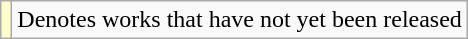<table class="wikitable">
<tr>
<td style="background:#FFFFCC;"></td>
<td>Denotes works that have not yet been released</td>
</tr>
</table>
